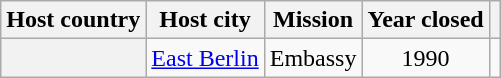<table class="wikitable plainrowheaders" style="text-align:center">
<tr>
<th scope="col">Host country</th>
<th scope="col">Host city</th>
<th scope="col">Mission</th>
<th scope="col">Year closed</th>
<th scope="col"></th>
</tr>
<tr>
<th scope="row"></th>
<td><a href='#'>East Berlin</a></td>
<td>Embassy</td>
<td>1990</td>
<td></td>
</tr>
</table>
